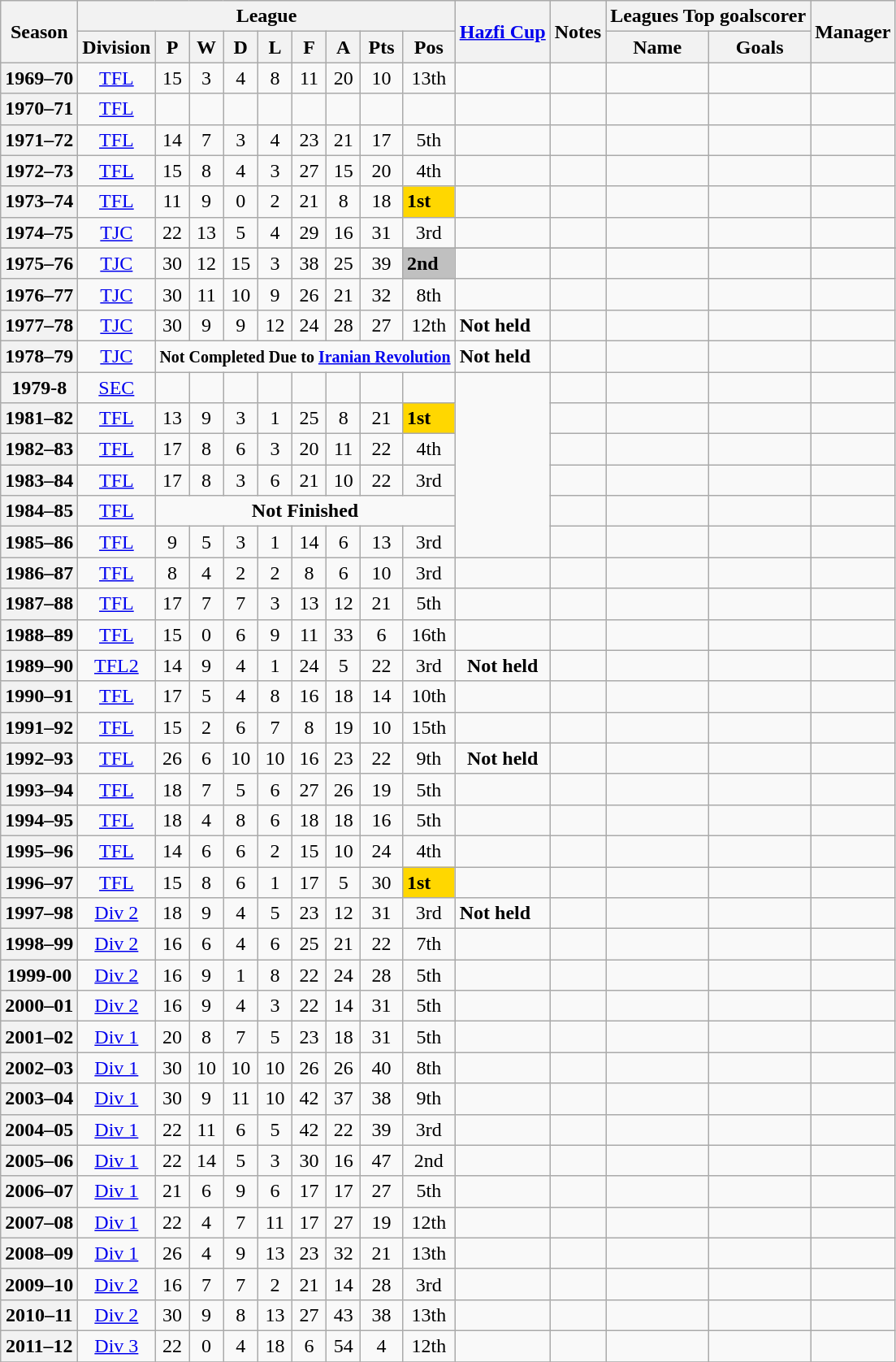<table class="wikitable" style="text-align: center">
<tr>
<th rowspan=2>Season</th>
<th colspan=9>League</th>
<th rowspan=2><a href='#'>Hazfi Cup</a></th>
<th rowspan=2>Notes</th>
<th colspan=2>Leagues Top goalscorer</th>
<th rowspan=2>Manager</th>
</tr>
<tr>
<th>Division</th>
<th>P</th>
<th>W</th>
<th>D</th>
<th>L</th>
<th>F</th>
<th>A</th>
<th>Pts</th>
<th>Pos</th>
<th>Name</th>
<th>Goals</th>
</tr>
<tr>
<th>1969–70</th>
<td><a href='#'>TFL</a></td>
<td>15</td>
<td>3</td>
<td>4</td>
<td>8</td>
<td>11</td>
<td>20</td>
<td>10</td>
<td>13th</td>
<td align=left></td>
<td></td>
<td></td>
<td></td>
<td></td>
</tr>
<tr>
<th>1970–71</th>
<td><a href='#'>TFL</a></td>
<td></td>
<td></td>
<td></td>
<td></td>
<td></td>
<td></td>
<td></td>
<td></td>
<td align=left></td>
<td></td>
<td></td>
<td></td>
<td></td>
</tr>
<tr>
<th>1971–72</th>
<td><a href='#'>TFL</a></td>
<td>14</td>
<td>7</td>
<td>3</td>
<td>4</td>
<td>23</td>
<td>21</td>
<td>17</td>
<td>5th</td>
<td align=left></td>
<td></td>
<td></td>
<td></td>
<td></td>
</tr>
<tr>
<th>1972–73</th>
<td><a href='#'>TFL</a></td>
<td>15</td>
<td>8</td>
<td>4</td>
<td>3</td>
<td>27</td>
<td>15</td>
<td>20</td>
<td>4th</td>
<td align=left></td>
<td></td>
<td></td>
<td></td>
<td></td>
</tr>
<tr>
<th>1973–74</th>
<td><a href='#'>TFL</a></td>
<td>11</td>
<td>9</td>
<td>0</td>
<td>2</td>
<td>21</td>
<td>8</td>
<td>18</td>
<td align=left bgcolor=gold><strong>1st</strong></td>
<td align=left></td>
<td></td>
<td></td>
<td></td>
<td></td>
</tr>
<tr>
<th>1974–75</th>
<td><a href='#'>TJC</a></td>
<td>22</td>
<td>13</td>
<td>5</td>
<td>4</td>
<td>29</td>
<td>16</td>
<td>31</td>
<td>3rd</td>
<td align=left></td>
<td></td>
<td></td>
<td></td>
<td></td>
</tr>
<tr>
</tr>
<tr>
<th>1975–76</th>
<td><a href='#'>TJC</a></td>
<td>30</td>
<td>12</td>
<td>15</td>
<td>3</td>
<td>38</td>
<td>25</td>
<td>39</td>
<td align=left bgcolor=silver><strong>2nd</strong></td>
<td></td>
<td align=left></td>
<td></td>
<td></td>
<td></td>
</tr>
<tr>
<th>1976–77</th>
<td><a href='#'>TJC</a></td>
<td>30</td>
<td>11</td>
<td>10</td>
<td>9</td>
<td>26</td>
<td>21</td>
<td>32</td>
<td>8th</td>
<td></td>
<td></td>
<td></td>
<td></td>
<td></td>
</tr>
<tr>
<th>1977–78</th>
<td><a href='#'>TJC</a></td>
<td>30</td>
<td>9</td>
<td>9</td>
<td>12</td>
<td>24</td>
<td>28</td>
<td>27</td>
<td>12th</td>
<td align=left><strong>Not held</strong></td>
<td></td>
<td></td>
<td></td>
<td></td>
</tr>
<tr>
<th>1978–79</th>
<td><a href='#'>TJC</a></td>
<td colspan=8><small><strong>Not Completed Due to <a href='#'>Iranian Revolution</a></strong></small></td>
<td align=left><strong>Not held</strong></td>
<td></td>
<td></td>
<td></td>
<td></td>
</tr>
<tr>
<th>1979-8</th>
<td><a href='#'>SEC</a></td>
<td></td>
<td></td>
<td></td>
<td></td>
<td></td>
<td></td>
<td></td>
<td></td>
<td rowspan="6"></td>
<td align=left></td>
<td></td>
<td></td>
<td></td>
</tr>
<tr>
<th>1981–82</th>
<td><a href='#'>TFL</a></td>
<td>13</td>
<td>9</td>
<td>3</td>
<td>1</td>
<td>25</td>
<td>8</td>
<td>21</td>
<td align=left bgcolor=gold><strong>1st</strong></td>
<td align=left></td>
<td></td>
<td></td>
<td></td>
</tr>
<tr>
<th>1982–83</th>
<td><a href='#'>TFL</a></td>
<td>17</td>
<td>8</td>
<td>6</td>
<td>3</td>
<td>20</td>
<td>11</td>
<td>22</td>
<td>4th</td>
<td align=left></td>
<td></td>
<td></td>
<td></td>
</tr>
<tr>
<th>1983–84</th>
<td><a href='#'>TFL</a></td>
<td>17</td>
<td>8</td>
<td>3</td>
<td>6</td>
<td>21</td>
<td>10</td>
<td>22</td>
<td>3rd</td>
<td align=left></td>
<td></td>
<td></td>
<td></td>
</tr>
<tr>
<th>1984–85</th>
<td><a href='#'>TFL</a></td>
<td colspan=8><strong>Not Finished</strong></td>
<td align=left></td>
<td></td>
<td></td>
<td></td>
</tr>
<tr>
<th>1985–86</th>
<td><a href='#'>TFL</a></td>
<td>9</td>
<td>5</td>
<td>3</td>
<td>1</td>
<td>14</td>
<td>6</td>
<td>13</td>
<td>3rd</td>
<td></td>
<td align=left></td>
<td></td>
<td></td>
</tr>
<tr>
<th>1986–87</th>
<td><a href='#'>TFL</a></td>
<td>8</td>
<td>4</td>
<td>2</td>
<td>2</td>
<td>8</td>
<td>6</td>
<td>10</td>
<td>3rd</td>
<td></td>
<td></td>
<td></td>
<td></td>
<td></td>
</tr>
<tr>
<th>1987–88</th>
<td><a href='#'>TFL</a></td>
<td>17</td>
<td>7</td>
<td>7</td>
<td>3</td>
<td>13</td>
<td>12</td>
<td>21</td>
<td>5th</td>
<td></td>
<td align=left></td>
<td align=left></td>
<td></td>
<td></td>
</tr>
<tr>
<th>1988–89</th>
<td><a href='#'>TFL</a></td>
<td>15</td>
<td>0</td>
<td>6</td>
<td>9</td>
<td>11</td>
<td>33</td>
<td>6</td>
<td>16th</td>
<td></td>
<td></td>
<td></td>
<td></td>
<td></td>
</tr>
<tr>
<th>1989–90</th>
<td><a href='#'>TFL2</a></td>
<td>14</td>
<td>9</td>
<td>4</td>
<td>1</td>
<td>24</td>
<td>5</td>
<td>22</td>
<td>3rd</td>
<td><strong>Not held</strong></td>
<td></td>
<td></td>
<td></td>
<td></td>
</tr>
<tr>
<th>1990–91</th>
<td><a href='#'>TFL</a></td>
<td>17</td>
<td>5</td>
<td>4</td>
<td>8</td>
<td>16</td>
<td>18</td>
<td>14</td>
<td>10th</td>
<td></td>
<td></td>
<td></td>
<td></td>
<td></td>
</tr>
<tr>
<th>1991–92</th>
<td><a href='#'>TFL</a></td>
<td>15</td>
<td>2</td>
<td>6</td>
<td>7</td>
<td>8</td>
<td>19</td>
<td>10</td>
<td>15th</td>
<td></td>
<td align=left></td>
<td align=left></td>
<td></td>
<td></td>
</tr>
<tr>
<th>1992–93</th>
<td><a href='#'>TFL</a></td>
<td>26</td>
<td>6</td>
<td>10</td>
<td>10</td>
<td>16</td>
<td>23</td>
<td>22</td>
<td>9th</td>
<td><strong>Not held</strong></td>
<td></td>
<td></td>
<td></td>
<td></td>
</tr>
<tr>
<th>1993–94</th>
<td><a href='#'>TFL</a></td>
<td>18</td>
<td>7</td>
<td>5</td>
<td>6</td>
<td>27</td>
<td>26</td>
<td>19</td>
<td>5th</td>
<td align=left></td>
<td></td>
<td align=left></td>
<td></td>
<td></td>
</tr>
<tr>
<th>1994–95</th>
<td><a href='#'>TFL</a></td>
<td>18</td>
<td>4</td>
<td>8</td>
<td>6</td>
<td>18</td>
<td>18</td>
<td>16</td>
<td>5th</td>
<td align=left></td>
<td align=left></td>
<td align=left></td>
<td></td>
<td></td>
</tr>
<tr>
<th>1995–96</th>
<td><a href='#'>TFL</a></td>
<td>14</td>
<td>6</td>
<td>6</td>
<td>2</td>
<td>15</td>
<td>10</td>
<td>24</td>
<td>4th</td>
<td align=left></td>
<td></td>
<td align=left></td>
<td></td>
<td></td>
</tr>
<tr>
<th>1996–97</th>
<td><a href='#'>TFL</a></td>
<td>15</td>
<td>8</td>
<td>6</td>
<td>1</td>
<td>17</td>
<td>5</td>
<td>30</td>
<td align=left bgcolor=gold><strong>1st</strong></td>
<td align=left></td>
<td></td>
<td align=left></td>
<td></td>
<td></td>
</tr>
<tr>
<th>1997–98</th>
<td><a href='#'>Div 2</a></td>
<td>18</td>
<td>9</td>
<td>4</td>
<td>5</td>
<td>23</td>
<td>12</td>
<td>31</td>
<td>3rd</td>
<td align=left><strong>Not held</strong></td>
<td align=left></td>
<td align=left></td>
<td></td>
<td></td>
</tr>
<tr>
<th>1998–99</th>
<td><a href='#'>Div 2</a></td>
<td>16</td>
<td>6</td>
<td>4</td>
<td>6</td>
<td>25</td>
<td>21</td>
<td>22</td>
<td>7th</td>
<td align=left></td>
<td align=left></td>
<td align=left></td>
<td></td>
<td></td>
</tr>
<tr>
<th>1999-00</th>
<td><a href='#'>Div 2</a></td>
<td>16</td>
<td>9</td>
<td>1</td>
<td>8</td>
<td>22</td>
<td>24</td>
<td>28</td>
<td>5th</td>
<td align=left></td>
<td align=left></td>
<td align=left></td>
<td></td>
<td></td>
</tr>
<tr>
<th>2000–01</th>
<td><a href='#'>Div 2</a></td>
<td>16</td>
<td>9</td>
<td>4</td>
<td>3</td>
<td>22</td>
<td>14</td>
<td>31</td>
<td>5th</td>
<td align=left></td>
<td align=left></td>
<td align=left></td>
<td></td>
<td></td>
</tr>
<tr>
<th>2001–02</th>
<td><a href='#'>Div 1</a></td>
<td>20</td>
<td>8</td>
<td>7</td>
<td>5</td>
<td>23</td>
<td>18</td>
<td>31</td>
<td>5th</td>
<td align=left></td>
<td></td>
<td align=left></td>
<td></td>
<td></td>
</tr>
<tr>
<th>2002–03</th>
<td><a href='#'>Div 1</a></td>
<td>30</td>
<td>10</td>
<td>10</td>
<td>10</td>
<td>26</td>
<td>26</td>
<td>40</td>
<td>8th</td>
<td align=left></td>
<td align=left></td>
<td align=left></td>
<td></td>
<td></td>
</tr>
<tr>
<th>2003–04</th>
<td><a href='#'>Div 1</a></td>
<td>30</td>
<td>9</td>
<td>11</td>
<td>10</td>
<td>42</td>
<td>37</td>
<td>38</td>
<td>9th</td>
<td align=left></td>
<td align=left></td>
<td align=left></td>
<td></td>
<td></td>
</tr>
<tr>
<th>2004–05</th>
<td><a href='#'>Div 1</a></td>
<td>22</td>
<td>11</td>
<td>6</td>
<td>5</td>
<td>42</td>
<td>22</td>
<td>39</td>
<td>3rd</td>
<td align=left></td>
<td align=left></td>
<td align=left></td>
<td></td>
<td></td>
</tr>
<tr>
<th>2005–06</th>
<td><a href='#'>Div 1</a></td>
<td>22</td>
<td>14</td>
<td>5</td>
<td>3</td>
<td>30</td>
<td>16</td>
<td>47</td>
<td>2nd</td>
<td align=left></td>
<td align=left></td>
<td align=left></td>
<td></td>
<td></td>
</tr>
<tr>
<th>2006–07</th>
<td><a href='#'>Div 1</a></td>
<td>21</td>
<td>6</td>
<td>9</td>
<td>6</td>
<td>17</td>
<td>17</td>
<td>27</td>
<td>5th</td>
<td align=left></td>
<td align=left></td>
<td align=left></td>
<td></td>
<td></td>
</tr>
<tr>
<th>2007–08</th>
<td><a href='#'>Div 1</a></td>
<td>22</td>
<td>4</td>
<td>7</td>
<td>11</td>
<td>17</td>
<td>27</td>
<td>19</td>
<td>12th</td>
<td align=left></td>
<td align=left></td>
<td align=left></td>
<td></td>
<td></td>
</tr>
<tr>
<th>2008–09</th>
<td><a href='#'>Div 1</a></td>
<td>26</td>
<td>4</td>
<td>9</td>
<td>13</td>
<td>23</td>
<td>32</td>
<td>21</td>
<td>13th</td>
<td align=left></td>
<td></td>
<td align=left></td>
<td></td>
<td></td>
</tr>
<tr>
<th>2009–10</th>
<td><a href='#'>Div 2</a></td>
<td>16</td>
<td>7</td>
<td>7</td>
<td>2</td>
<td>21</td>
<td>14</td>
<td>28</td>
<td>3rd</td>
<td align=left></td>
<td></td>
<td align=left></td>
<td></td>
<td></td>
</tr>
<tr>
<th>2010–11</th>
<td><a href='#'>Div 2</a></td>
<td>30</td>
<td>9</td>
<td>8</td>
<td>13</td>
<td>27</td>
<td>43</td>
<td>38</td>
<td>13th</td>
<td align=left></td>
<td></td>
<td align=left></td>
<td></td>
<td></td>
</tr>
<tr>
<th>2011–12</th>
<td><a href='#'>Div 3</a></td>
<td>22</td>
<td>0</td>
<td>4</td>
<td>18</td>
<td>6</td>
<td>54</td>
<td>4</td>
<td>12th</td>
<td align=left></td>
<td></td>
<td align=left></td>
<td></td>
<td></td>
</tr>
<tr>
</tr>
</table>
